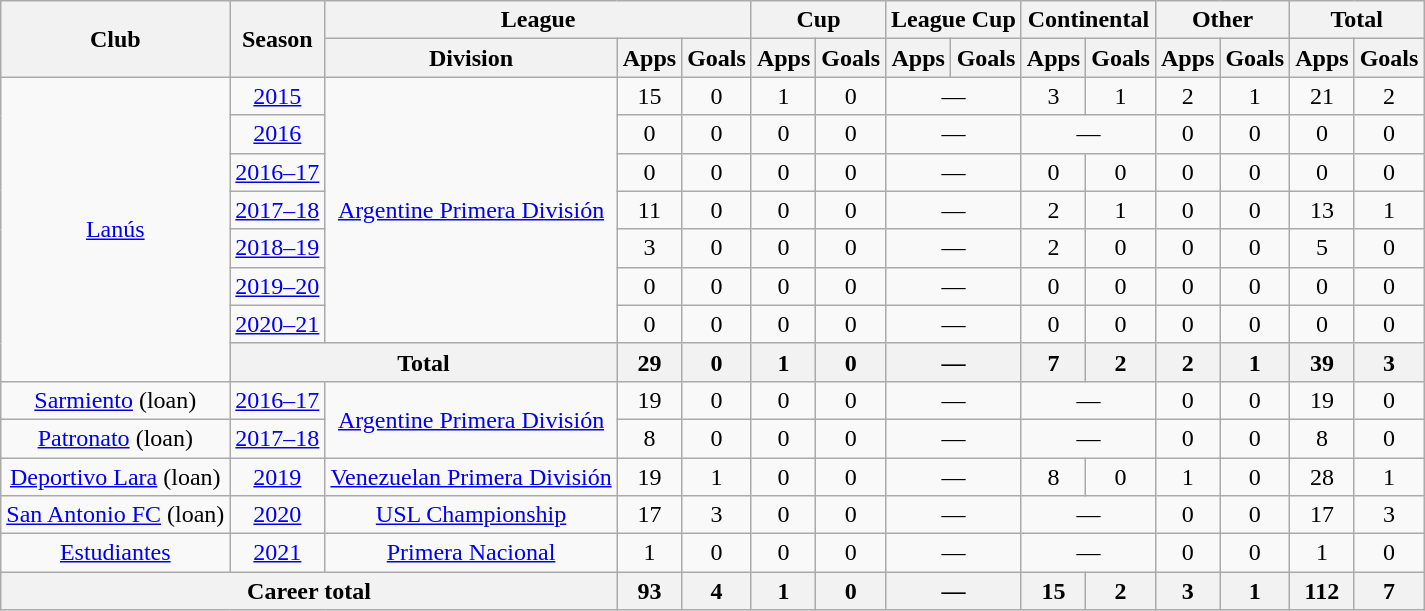<table class="wikitable" style="text-align:center">
<tr>
<th rowspan="2">Club</th>
<th rowspan="2">Season</th>
<th colspan="3">League</th>
<th colspan="2">Cup</th>
<th colspan="2">League Cup</th>
<th colspan="2">Continental</th>
<th colspan="2">Other</th>
<th colspan="2">Total</th>
</tr>
<tr>
<th>Division</th>
<th>Apps</th>
<th>Goals</th>
<th>Apps</th>
<th>Goals</th>
<th>Apps</th>
<th>Goals</th>
<th>Apps</th>
<th>Goals</th>
<th>Apps</th>
<th>Goals</th>
<th>Apps</th>
<th>Goals</th>
</tr>
<tr>
<td rowspan="8"><a href='#'>Lanús</a></td>
<td><a href='#'>2015</a></td>
<td rowspan="7"><a href='#'>Argentine Primera División</a></td>
<td>15</td>
<td>0</td>
<td>1</td>
<td>0</td>
<td colspan="2">—</td>
<td>3</td>
<td>1</td>
<td>2</td>
<td>1</td>
<td>21</td>
<td>2</td>
</tr>
<tr>
<td><a href='#'>2016</a></td>
<td>0</td>
<td>0</td>
<td>0</td>
<td>0</td>
<td colspan="2">—</td>
<td colspan="2">—</td>
<td>0</td>
<td>0</td>
<td>0</td>
<td>0</td>
</tr>
<tr>
<td><a href='#'>2016–17</a></td>
<td>0</td>
<td>0</td>
<td>0</td>
<td>0</td>
<td colspan="2">—</td>
<td>0</td>
<td>0</td>
<td>0</td>
<td>0</td>
<td>0</td>
<td>0</td>
</tr>
<tr>
<td><a href='#'>2017–18</a></td>
<td>11</td>
<td>0</td>
<td>0</td>
<td>0</td>
<td colspan="2">—</td>
<td>2</td>
<td>1</td>
<td>0</td>
<td>0</td>
<td>13</td>
<td>1</td>
</tr>
<tr>
<td><a href='#'>2018–19</a></td>
<td>3</td>
<td>0</td>
<td>0</td>
<td>0</td>
<td colspan="2">—</td>
<td>2</td>
<td>0</td>
<td>0</td>
<td>0</td>
<td>5</td>
<td>0</td>
</tr>
<tr>
<td><a href='#'>2019–20</a></td>
<td>0</td>
<td>0</td>
<td>0</td>
<td>0</td>
<td colspan="2">—</td>
<td>0</td>
<td>0</td>
<td>0</td>
<td>0</td>
<td>0</td>
<td>0</td>
</tr>
<tr>
<td><a href='#'>2020–21</a></td>
<td>0</td>
<td>0</td>
<td>0</td>
<td>0</td>
<td colspan="2">—</td>
<td>0</td>
<td>0</td>
<td>0</td>
<td>0</td>
<td>0</td>
<td>0</td>
</tr>
<tr>
<th colspan="2">Total</th>
<th>29</th>
<th>0</th>
<th>1</th>
<th>0</th>
<th colspan="2">—</th>
<th>7</th>
<th>2</th>
<th>2</th>
<th>1</th>
<th>39</th>
<th>3</th>
</tr>
<tr>
<td rowspan="1"><a href='#'>Sarmiento</a> (loan)</td>
<td><a href='#'>2016–17</a></td>
<td rowspan="2"><a href='#'>Argentine Primera División</a></td>
<td>19</td>
<td>0</td>
<td>0</td>
<td>0</td>
<td colspan="2">—</td>
<td colspan="2">—</td>
<td>0</td>
<td>0</td>
<td>19</td>
<td>0</td>
</tr>
<tr>
<td rowspan="1"><a href='#'>Patronato</a> (loan)</td>
<td><a href='#'>2017–18</a></td>
<td>8</td>
<td>0</td>
<td>0</td>
<td>0</td>
<td colspan="2">—</td>
<td colspan="2">—</td>
<td>0</td>
<td>0</td>
<td>8</td>
<td>0</td>
</tr>
<tr>
<td rowspan="1"><a href='#'>Deportivo Lara</a> (loan)</td>
<td><a href='#'>2019</a></td>
<td rowspan="1"><a href='#'>Venezuelan Primera División</a></td>
<td>19</td>
<td>1</td>
<td>0</td>
<td>0</td>
<td colspan="2">—</td>
<td>8</td>
<td>0</td>
<td>1</td>
<td>0</td>
<td>28</td>
<td>1</td>
</tr>
<tr>
<td rowspan="1"><a href='#'>San Antonio FC</a> (loan)</td>
<td><a href='#'>2020</a></td>
<td rowspan="1"><a href='#'>USL Championship</a></td>
<td>17</td>
<td>3</td>
<td>0</td>
<td>0</td>
<td colspan="2">—</td>
<td colspan="2">—</td>
<td>0</td>
<td>0</td>
<td>17</td>
<td>3</td>
</tr>
<tr>
<td rowspan="1"><a href='#'>Estudiantes</a></td>
<td><a href='#'>2021</a></td>
<td rowspan="1"><a href='#'>Primera Nacional</a></td>
<td>1</td>
<td>0</td>
<td>0</td>
<td>0</td>
<td colspan="2">—</td>
<td colspan="2">—</td>
<td>0</td>
<td>0</td>
<td>1</td>
<td>0</td>
</tr>
<tr>
<th colspan="3">Career total</th>
<th>93</th>
<th>4</th>
<th>1</th>
<th>0</th>
<th colspan="2">—</th>
<th>15</th>
<th>2</th>
<th>3</th>
<th>1</th>
<th>112</th>
<th>7</th>
</tr>
</table>
